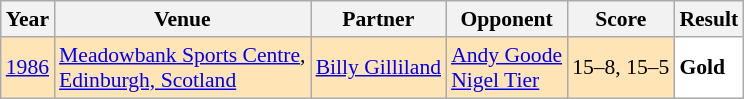<table class="sortable wikitable" style="font-size: 90%;">
<tr>
<th>Year</th>
<th>Venue</th>
<th>Partner</th>
<th>Opponent</th>
<th>Score</th>
<th>Result</th>
</tr>
<tr style="background:#FFE4B5">
<td align="center"><a href='#'>1986</a></td>
<td align="left"><a href='#'>Meadowbank Sports Centre</a>,<br><a href='#'>Edinburgh, Scotland</a></td>
<td align="left"> <a href='#'>Billy Gilliland</a></td>
<td align="left"> <a href='#'>Andy Goode</a> <br>  <a href='#'>Nigel Tier</a></td>
<td align="left">15–8, 15–5</td>
<td style="text-align:left; background:white"> <strong>Gold</strong></td>
</tr>
</table>
